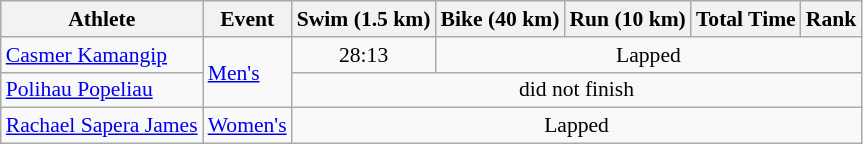<table class="wikitable" style="font-size:90%">
<tr>
<th>Athlete</th>
<th>Event</th>
<th>Swim (1.5 km)</th>
<th>Bike (40 km)</th>
<th>Run (10 km)</th>
<th>Total Time</th>
<th>Rank</th>
</tr>
<tr align=center>
<td align=left><a href='#'>Casmer Kamangip</a></td>
<td align=left rowspan=2><a href='#'>Men's</a></td>
<td>28:13</td>
<td colspan=4>Lapped</td>
</tr>
<tr align=center>
<td align=left><a href='#'>Polihau Popeliau</a></td>
<td colspan=5>did not finish</td>
</tr>
<tr align=center>
<td align=left><a href='#'>Rachael Sapera James</a></td>
<td align=left><a href='#'>Women's</a></td>
<td colspan=5>Lapped</td>
</tr>
</table>
